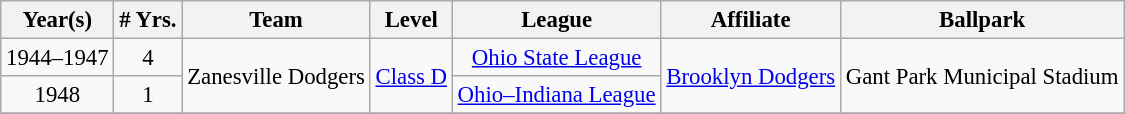<table class="wikitable" style="text-align:center; font-size: 95%;">
<tr>
<th>Year(s)</th>
<th># Yrs.</th>
<th>Team</th>
<th>Level</th>
<th>League</th>
<th>Affiliate</th>
<th>Ballpark</th>
</tr>
<tr>
<td>1944–1947</td>
<td>4</td>
<td Rowspan=2>Zanesville Dodgers</td>
<td rowspan=2><a href='#'>Class D</a></td>
<td><a href='#'>Ohio State League</a></td>
<td rowspan=2><a href='#'>Brooklyn Dodgers</a></td>
<td rowspan=2>Gant Park Municipal Stadium</td>
</tr>
<tr>
<td>1948</td>
<td>1</td>
<td><a href='#'>Ohio–Indiana League</a></td>
</tr>
<tr>
</tr>
</table>
